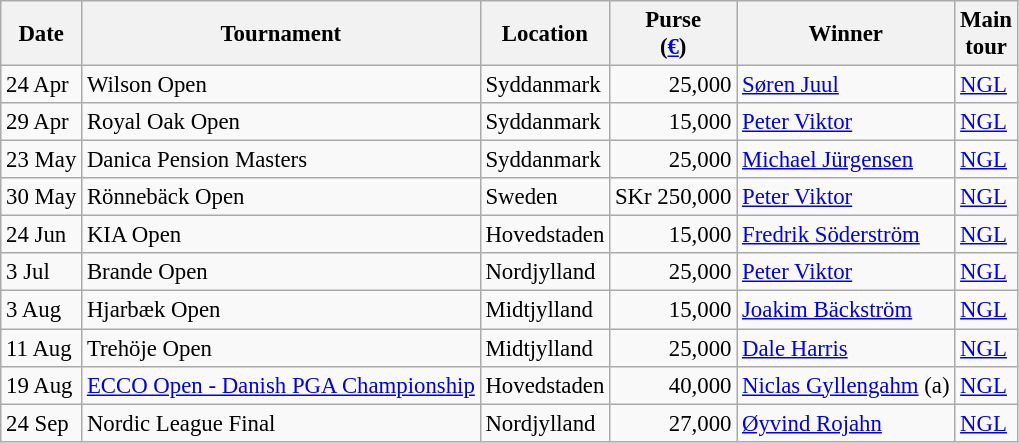<table class="wikitable" style="font-size:95%;">
<tr>
<th>Date</th>
<th>Tournament</th>
<th>Location</th>
<th>Purse<br>(<a href='#'>€</a>)</th>
<th>Winner</th>
<th>Main<br>tour</th>
</tr>
<tr>
<td>24 Apr</td>
<td>Wilson Open</td>
<td>Syddanmark</td>
<td align=right>25,000</td>
<td> <a href='#'>Søren Juul</a></td>
<td><a href='#'>NGL</a></td>
</tr>
<tr>
<td>29 Apr</td>
<td>Royal Oak Open</td>
<td>Syddanmark</td>
<td align=right>15,000</td>
<td> <a href='#'>Peter Viktor</a></td>
<td><a href='#'>NGL</a></td>
</tr>
<tr>
<td>23 May</td>
<td>Danica Pension Masters</td>
<td>Syddanmark</td>
<td align=right>25,000</td>
<td> <a href='#'>Michael Jürgensen</a></td>
<td><a href='#'>NGL</a></td>
</tr>
<tr>
<td>30 May</td>
<td>Rönnebäck Open</td>
<td>Sweden</td>
<td align=right>SKr 250,000</td>
<td> <a href='#'>Peter Viktor</a></td>
<td><a href='#'>NGL</a></td>
</tr>
<tr>
<td>24 Jun</td>
<td>KIA Open</td>
<td>Hovedstaden</td>
<td align=right>15,000</td>
<td> <a href='#'>Fredrik Söderström</a></td>
<td><a href='#'>NGL</a></td>
</tr>
<tr>
<td>3 Jul</td>
<td>Brande Open</td>
<td>Nordjylland</td>
<td align=right>25,000</td>
<td> <a href='#'>Peter Viktor</a></td>
<td><a href='#'>NGL</a></td>
</tr>
<tr>
<td>3 Aug</td>
<td>Hjarbæk Open</td>
<td>Midtjylland</td>
<td align=right>15,000</td>
<td> <a href='#'>Joakim Bäckström</a></td>
<td><a href='#'>NGL</a></td>
</tr>
<tr>
<td>11 Aug</td>
<td>Trehöje Open</td>
<td>Midtjylland</td>
<td align=right>25,000</td>
<td> <a href='#'>Dale Harris</a></td>
<td><a href='#'>NGL</a></td>
</tr>
<tr>
<td>19 Aug</td>
<td><a href='#'>ECCO Open - Danish PGA Championship</a></td>
<td>Hovedstaden</td>
<td align=right>40,000</td>
<td> <a href='#'>Niclas Gyllengahm</a> (a)</td>
<td><a href='#'>NGL</a></td>
</tr>
<tr>
<td>24 Sep</td>
<td>Nordic League Final</td>
<td>Nordjylland</td>
<td align=right>27,000</td>
<td> <a href='#'>Øyvind Rojahn</a></td>
<td><a href='#'>NGL</a></td>
</tr>
</table>
